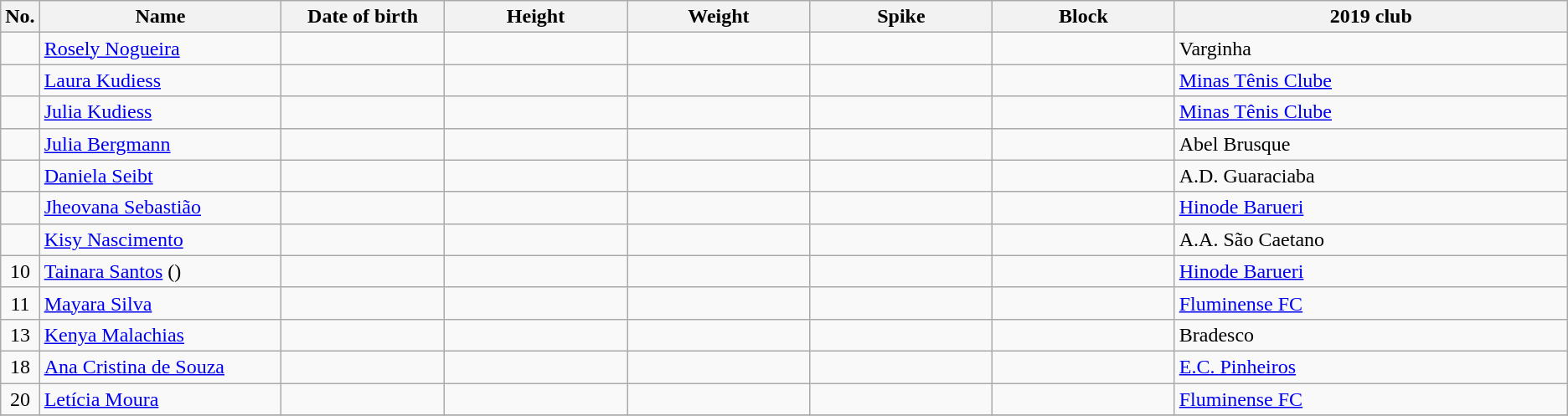<table class="wikitable sortable" style="font-size:100%; text-align:center;">
<tr>
<th>No.</th>
<th style="width:12em">Name</th>
<th style="width:8em">Date of birth</th>
<th style="width:9em">Height</th>
<th style="width:9em">Weight</th>
<th style="width:9em">Spike</th>
<th style="width:9em">Block</th>
<th style="width:20em">2019 club</th>
</tr>
<tr>
<td></td>
<td align=left><a href='#'>Rosely Nogueira</a></td>
<td align=right></td>
<td></td>
<td></td>
<td></td>
<td></td>
<td align=left> Varginha</td>
</tr>
<tr>
<td></td>
<td align=left><a href='#'>Laura Kudiess</a></td>
<td align=right></td>
<td></td>
<td></td>
<td></td>
<td></td>
<td align=left> <a href='#'>Minas Tênis Clube</a></td>
</tr>
<tr>
<td></td>
<td align=left><a href='#'>Julia Kudiess</a></td>
<td align=right></td>
<td></td>
<td></td>
<td></td>
<td></td>
<td align=left> <a href='#'>Minas Tênis Clube</a></td>
</tr>
<tr>
<td></td>
<td align=left><a href='#'>Julia Bergmann</a></td>
<td align=right></td>
<td></td>
<td></td>
<td></td>
<td></td>
<td align=left> Abel Brusque</td>
</tr>
<tr>
<td></td>
<td align=left><a href='#'>Daniela Seibt</a></td>
<td align=right></td>
<td></td>
<td></td>
<td></td>
<td></td>
<td align=left> A.D. Guaraciaba</td>
</tr>
<tr>
<td></td>
<td align=left><a href='#'>Jheovana Sebastião</a></td>
<td align=right></td>
<td></td>
<td></td>
<td></td>
<td></td>
<td align=left> <a href='#'>Hinode Barueri</a></td>
</tr>
<tr>
<td></td>
<td align=left><a href='#'>Kisy Nascimento</a></td>
<td align=right></td>
<td></td>
<td></td>
<td></td>
<td></td>
<td align=left> A.A. São Caetano</td>
</tr>
<tr>
<td>10</td>
<td align=left><a href='#'>Tainara Santos</a> ()</td>
<td align=right></td>
<td></td>
<td></td>
<td></td>
<td></td>
<td align=left> <a href='#'>Hinode Barueri</a></td>
</tr>
<tr>
<td>11</td>
<td align=left><a href='#'>Mayara Silva</a></td>
<td align=right></td>
<td></td>
<td></td>
<td></td>
<td></td>
<td align=left> <a href='#'>Fluminense FC</a></td>
</tr>
<tr>
<td>13</td>
<td align=left><a href='#'>Kenya Malachias</a></td>
<td align=right></td>
<td></td>
<td></td>
<td></td>
<td></td>
<td align=left> Bradesco</td>
</tr>
<tr>
<td>18</td>
<td align=left><a href='#'>Ana Cristina de Souza</a></td>
<td align=right></td>
<td></td>
<td></td>
<td></td>
<td></td>
<td align=left> <a href='#'>E.C. Pinheiros</a></td>
</tr>
<tr>
<td>20</td>
<td align=left><a href='#'>Letícia Moura</a></td>
<td align=right></td>
<td></td>
<td></td>
<td></td>
<td></td>
<td align=left> <a href='#'>Fluminense FC</a></td>
</tr>
<tr>
</tr>
</table>
